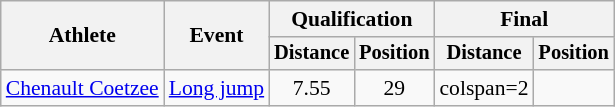<table class=wikitable style=font-size:90%>
<tr>
<th rowspan=2>Athlete</th>
<th rowspan=2>Event</th>
<th colspan=2>Qualification</th>
<th colspan=2>Final</th>
</tr>
<tr style=font-size:95%>
<th>Distance</th>
<th>Position</th>
<th>Distance</th>
<th>Position</th>
</tr>
<tr align=center>
<td align=left><a href='#'>Chenault Coetzee</a></td>
<td align=left><a href='#'>Long jump</a></td>
<td>7.55</td>
<td>29</td>
<td>colspan=2 </td>
</tr>
</table>
